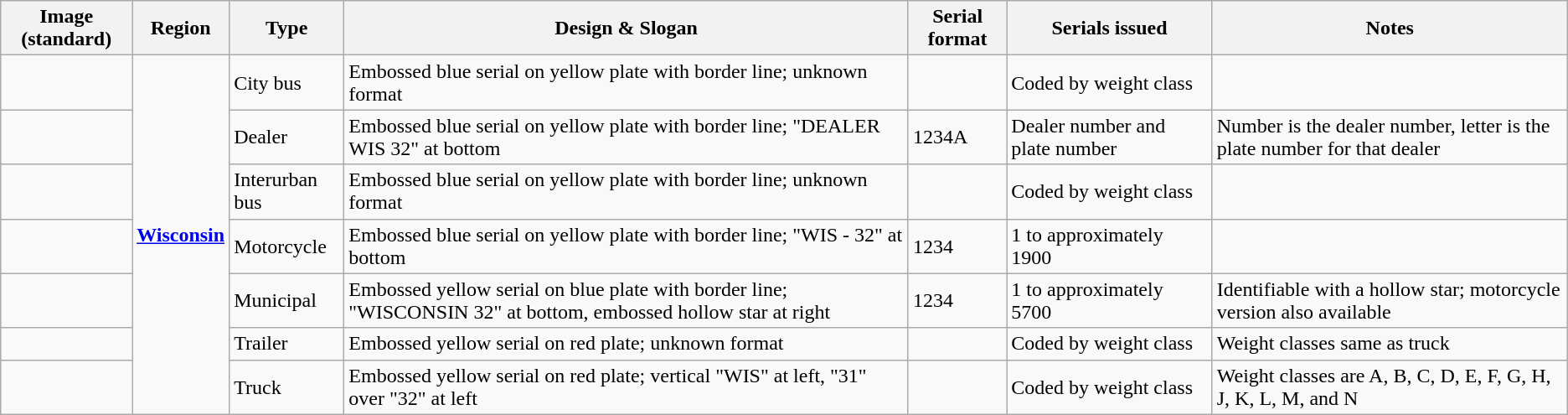<table class="wikitable">
<tr>
<th>Image (standard)</th>
<th>Region</th>
<th>Type</th>
<th>Design & Slogan</th>
<th>Serial format</th>
<th>Serials issued</th>
<th>Notes</th>
</tr>
<tr>
<td></td>
<td rowspan="7"><a href='#'><strong>Wisconsin</strong></a></td>
<td>City bus</td>
<td>Embossed blue serial on yellow plate with border line; unknown format</td>
<td></td>
<td>Coded by weight class</td>
<td></td>
</tr>
<tr>
<td></td>
<td>Dealer</td>
<td>Embossed blue serial on yellow plate with border line; "DEALER WIS 32" at bottom</td>
<td>1234A</td>
<td>Dealer number and plate number</td>
<td>Number is the dealer number, letter is the plate number for that dealer</td>
</tr>
<tr>
<td></td>
<td>Interurban bus</td>
<td>Embossed blue serial on yellow plate with border line; unknown format</td>
<td></td>
<td>Coded by weight class</td>
<td></td>
</tr>
<tr>
<td></td>
<td>Motorcycle</td>
<td>Embossed blue serial on yellow plate with border line; "WIS - 32" at bottom</td>
<td>1234</td>
<td>1 to approximately 1900</td>
<td></td>
</tr>
<tr>
<td></td>
<td>Municipal</td>
<td>Embossed yellow serial on blue plate with border line; "WISCONSIN 32" at bottom, embossed hollow star at right</td>
<td>1234</td>
<td>1 to approximately 5700</td>
<td>Identifiable with a hollow star; motorcycle version also available</td>
</tr>
<tr>
<td></td>
<td>Trailer</td>
<td>Embossed yellow serial on red plate; unknown format</td>
<td></td>
<td>Coded by weight class</td>
<td>Weight classes same as truck</td>
</tr>
<tr>
<td></td>
<td>Truck</td>
<td>Embossed yellow serial on red plate; vertical "WIS" at left, "31" over "32" at left</td>
<td></td>
<td>Coded by weight class</td>
<td>Weight classes are A, B, C, D, E, F, G, H, J, K, L, M, and N</td>
</tr>
</table>
